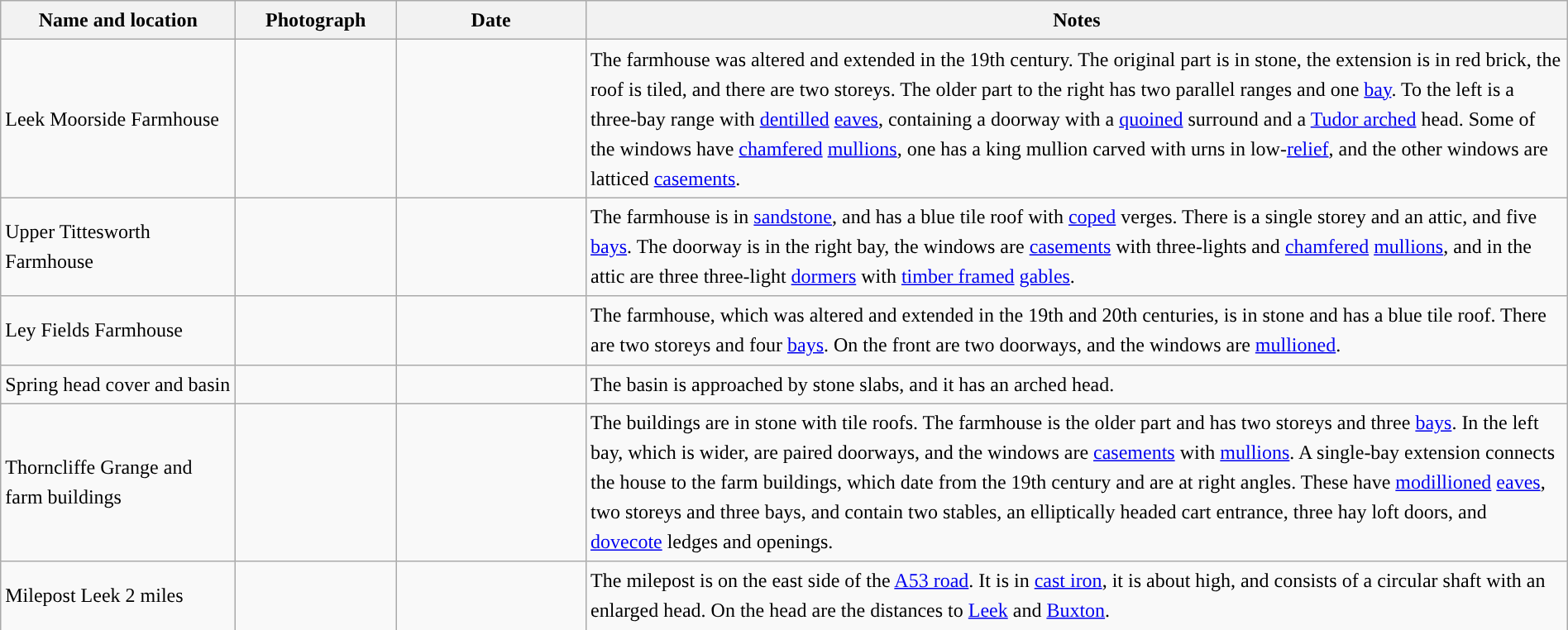<table class="wikitable sortable plainrowheaders" style="width:100%;border:0px;text-align:left;line-height:150%;">
<tr>
<th scope="col"  style="width:150px">Name and location</th>
<th scope="col"  style="width:100px" class="unsortable">Photograph</th>
<th scope="col"  style="width:120px">Date</th>
<th scope="col"  style="width:650px" class="unsortable">Notes</th>
</tr>
<tr>
<td>Leek Moorside Farmhouse<br><small></small></td>
<td></td>
<td align="center"></td>
<td>The farmhouse was altered and extended in the 19th century.  The original part is in stone, the extension is in red brick, the roof is tiled, and there are two storeys.  The older part to the right has two parallel ranges and one <a href='#'>bay</a>.  To the left is a three-bay range with <a href='#'>dentilled</a> <a href='#'>eaves</a>, containing a doorway with a <a href='#'>quoined</a> surround and a <a href='#'>Tudor arched</a> head.  Some of the windows have <a href='#'>chamfered</a> <a href='#'>mullions</a>, one has a king mullion carved with urns in low-<a href='#'>relief</a>, and the other windows are latticed <a href='#'>casements</a>.</td>
</tr>
<tr>
<td>Upper Tittesworth Farmhouse<br><small></small></td>
<td></td>
<td align="center"></td>
<td>The farmhouse is in <a href='#'>sandstone</a>, and has a blue tile roof with <a href='#'>coped</a> verges.  There is a single storey and an attic, and five <a href='#'>bays</a>.  The doorway is in the right bay, the windows are <a href='#'>casements</a> with three-lights and <a href='#'>chamfered</a> <a href='#'>mullions</a>, and in the attic are three three-light <a href='#'>dormers</a> with <a href='#'>timber framed</a> <a href='#'>gables</a>.</td>
</tr>
<tr>
<td>Ley Fields Farmhouse<br><small></small></td>
<td></td>
<td align="center"></td>
<td>The farmhouse, which was altered and extended in the 19th and 20th centuries, is in stone and has a blue tile roof.  There are two storeys and four <a href='#'>bays</a>.  On the front are two doorways, and the windows are <a href='#'>mullioned</a>.</td>
</tr>
<tr>
<td>Spring head cover and basin<br><small></small></td>
<td></td>
<td align="center"></td>
<td>The basin is approached by stone slabs, and it has an arched head.</td>
</tr>
<tr>
<td>Thorncliffe Grange and farm buildings<br><small></small></td>
<td></td>
<td align="center"></td>
<td>The buildings are in stone with tile roofs.  The farmhouse is the older part and has two storeys and three <a href='#'>bays</a>.  In the left bay, which is wider, are paired doorways, and the windows are <a href='#'>casements</a> with <a href='#'>mullions</a>.  A single-bay extension connects the house to the farm buildings, which date from the 19th century and are at right angles.  These have <a href='#'>modillioned</a> <a href='#'>eaves</a>, two storeys and three bays, and contain two stables, an elliptically headed cart entrance, three hay loft doors, and <a href='#'>dovecote</a> ledges and openings.</td>
</tr>
<tr>
<td>Milepost Leek 2 miles<br><small></small></td>
<td></td>
<td align="center"></td>
<td>The milepost is on the east side of the <a href='#'>A53 road</a>.  It is in <a href='#'>cast iron</a>, it is about  high, and consists of a circular shaft with an enlarged head.  On the head are the distances to <a href='#'>Leek</a> and <a href='#'>Buxton</a>.</td>
</tr>
<tr>
</tr>
</table>
